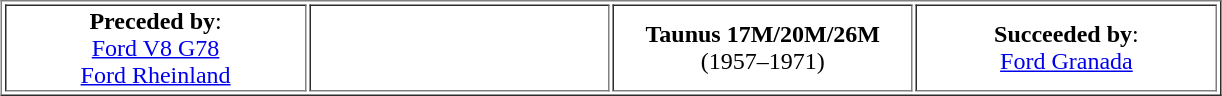<table style="margin:auto;" border="1">
<tr>
<td style="width:20%; text-align:center;"><strong>Preceded by</strong>:<br><a href='#'>Ford V8 G78</a><br><a href='#'>Ford Rheinland</a></td>
<td style="width:20%; text-align:center;"></td>
<td style="width:20%; text-align:center;"><strong>Taunus 17M/20M/26M</strong><br>(1957–1971)</td>
<td style="width:20%; text-align:center;"><strong>Succeeded by</strong>:<br><a href='#'>Ford Granada</a></td>
</tr>
</table>
